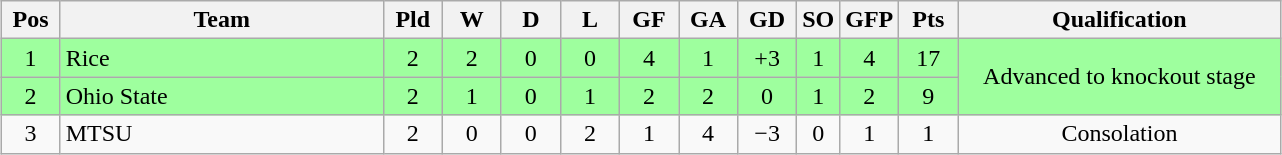<table class="wikitable" style="text-align:center; margin: 1em auto">
<tr>
<th style="width:2em">Pos</th>
<th style="width:13em">Team</th>
<th style="width:2em">Pld</th>
<th style="width:2em">W</th>
<th style="width:2em">D</th>
<th style="width:2em">L</th>
<th style="width:2em">GF</th>
<th style="width:2em">GA</th>
<th style="width:2em">GD</th>
<th>SO</th>
<th>GFP</th>
<th style="width:2em">Pts</th>
<th style="width:13em">Qualification</th>
</tr>
<tr bgcolor="#9eff9e">
<td>1</td>
<td style="text-align:left">Rice</td>
<td>2</td>
<td>2</td>
<td>0</td>
<td>0</td>
<td>4</td>
<td>1</td>
<td>+3</td>
<td>1</td>
<td>4</td>
<td>17</td>
<td rowspan="2">Advanced to knockout stage</td>
</tr>
<tr bgcolor="#9eff9e">
<td>2</td>
<td style="text-align:left">Ohio State</td>
<td>2</td>
<td>1</td>
<td>0</td>
<td>1</td>
<td>2</td>
<td>2</td>
<td>0</td>
<td>1</td>
<td>2</td>
<td>9</td>
</tr>
<tr>
<td>3</td>
<td style="text-align:left">MTSU</td>
<td>2</td>
<td>0</td>
<td>0</td>
<td>2</td>
<td>1</td>
<td>4</td>
<td>−3</td>
<td>0</td>
<td>1</td>
<td>1</td>
<td>Consolation</td>
</tr>
</table>
